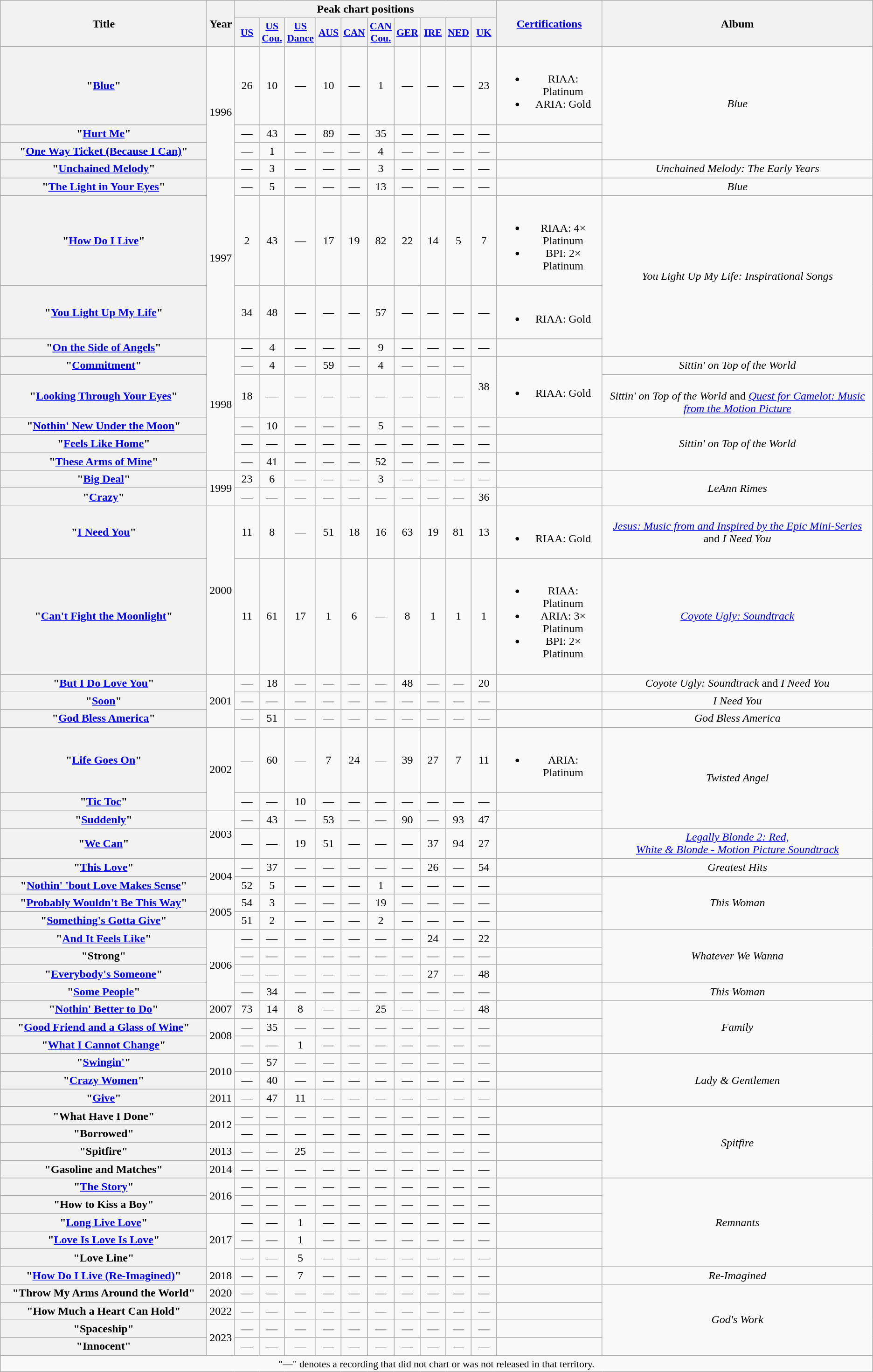<table class="wikitable plainrowheaders" style="text-align:center;" border="1">
<tr>
<th scope="col" rowspan="2" style="width:18em;">Title</th>
<th scope="col" rowspan="2">Year</th>
<th scope="col" colspan="10">Peak chart positions</th>
<th scope="col" rowspan="2"><a href='#'>Certifications</a></th>
<th scope="col" rowspan="2">Album</th>
</tr>
<tr>
<th scope="col" style="width:2em;font-size:90%;"><a href='#'>US</a><br></th>
<th scope="col" style="width:2em;font-size:90%;"><a href='#'>US<br>Cou.</a><br></th>
<th scope="col" style="width:2em;font-size:90%;"><a href='#'>US Dance</a><br></th>
<th scope="col" style="width:2em;font-size:90%;"><a href='#'>AUS</a><br></th>
<th scope="col" style="width:2em;font-size:90%;"><a href='#'>CAN</a><br></th>
<th scope="col" style="width:2em;font-size:90%;"><a href='#'>CAN<br>Cou.</a><br></th>
<th scope="col" style="width:2em;font-size:90%;"><a href='#'>GER</a><br></th>
<th scope="col" style="width:2em;font-size:90%;"><a href='#'>IRE</a><br></th>
<th scope="col" style="width:2em;font-size:90%;"><a href='#'>NED</a><br></th>
<th scope="col" style="width:2em;font-size:90%;"><a href='#'>UK</a><br></th>
</tr>
<tr>
<th scope="row">"<a href='#'>Blue</a>"</th>
<td rowspan="4">1996</td>
<td>26</td>
<td>10</td>
<td>—</td>
<td>10</td>
<td>—</td>
<td>1</td>
<td>—</td>
<td>—</td>
<td>—</td>
<td>23</td>
<td><br><ul><li>RIAA: Platinum</li><li>ARIA: Gold</li></ul></td>
<td rowspan="3"><em>Blue</em></td>
</tr>
<tr>
<th scope="row">"<a href='#'>Hurt Me</a>"</th>
<td>—</td>
<td>43</td>
<td>—</td>
<td>89</td>
<td>—</td>
<td>35</td>
<td>—</td>
<td>—</td>
<td>—</td>
<td>—</td>
<td></td>
</tr>
<tr>
<th scope="row">"<a href='#'>One Way Ticket (Because I Can)</a>"</th>
<td>—</td>
<td>1</td>
<td>—</td>
<td>—</td>
<td>—</td>
<td>4</td>
<td>—</td>
<td>—</td>
<td>—</td>
<td>—</td>
<td></td>
</tr>
<tr>
<th scope="row">"<a href='#'>Unchained Melody</a>"</th>
<td>—</td>
<td>3</td>
<td>—</td>
<td>—</td>
<td>—</td>
<td>3</td>
<td>—</td>
<td>—</td>
<td>—</td>
<td>—</td>
<td></td>
<td><em>Unchained Melody: The Early Years</em></td>
</tr>
<tr>
<th scope="row">"<a href='#'>The Light in Your Eyes</a>"</th>
<td rowspan="3">1997</td>
<td>—</td>
<td>5</td>
<td>—</td>
<td>—</td>
<td>—</td>
<td>13</td>
<td>—</td>
<td>—</td>
<td>—</td>
<td>—</td>
<td></td>
<td><em>Blue</em></td>
</tr>
<tr>
<th scope="row">"<a href='#'>How Do I Live</a>"</th>
<td>2</td>
<td>43</td>
<td>—</td>
<td>17</td>
<td>19</td>
<td>82</td>
<td>22</td>
<td>14</td>
<td>5</td>
<td>7</td>
<td><br><ul><li>RIAA: 4× Platinum</li><li>BPI: 2× Platinum</li></ul></td>
<td rowspan="3"><em>You Light Up My Life: Inspirational Songs</em></td>
</tr>
<tr>
<th scope="row">"<a href='#'>You Light Up My Life</a>"</th>
<td>34</td>
<td>48</td>
<td>—</td>
<td>—</td>
<td>—</td>
<td>57</td>
<td>—</td>
<td>—</td>
<td>—</td>
<td>—</td>
<td><br><ul><li>RIAA: Gold</li></ul></td>
</tr>
<tr>
<th scope="row">"<a href='#'>On the Side of Angels</a>"</th>
<td rowspan="6">1998</td>
<td>—</td>
<td>4</td>
<td>—</td>
<td>—</td>
<td>—</td>
<td>9</td>
<td>—</td>
<td>—</td>
<td>—</td>
<td>—</td>
<td></td>
</tr>
<tr>
<th scope="row">"<a href='#'>Commitment</a>"</th>
<td>—</td>
<td>4</td>
<td>—</td>
<td>59</td>
<td>—</td>
<td>4</td>
<td>—</td>
<td>—</td>
<td>—</td>
<td rowspan="2">38</td>
<td rowspan="2"><br><ul><li>RIAA: Gold</li></ul></td>
<td rowspan="1"><em>Sittin' on Top of the World</em></td>
</tr>
<tr>
<th scope="row">"<a href='#'>Looking Through Your Eyes</a>"</th>
<td>18</td>
<td>—</td>
<td>—</td>
<td>—</td>
<td>—</td>
<td>—</td>
<td>—</td>
<td>—</td>
<td>—</td>
<td><br><em>Sittin' on Top of the World</em> and <em><a href='#'>Quest for Camelot: Music from the Motion Picture</a></em></td>
</tr>
<tr>
<th scope="row">"<a href='#'>Nothin' New Under the Moon</a>"</th>
<td>—</td>
<td>10</td>
<td>—</td>
<td>—</td>
<td>—</td>
<td>5</td>
<td>—</td>
<td>—</td>
<td>—</td>
<td>—</td>
<td></td>
<td rowspan="3"><em>Sittin' on Top of the World</em></td>
</tr>
<tr>
<th scope="row">"<a href='#'>Feels Like Home</a>"</th>
<td>—</td>
<td>—</td>
<td>—</td>
<td>—</td>
<td>—</td>
<td>—</td>
<td>—</td>
<td>—</td>
<td>—</td>
<td>—</td>
<td></td>
</tr>
<tr>
<th scope="row">"<a href='#'>These Arms of Mine</a>"</th>
<td>—</td>
<td>41</td>
<td>—</td>
<td>—</td>
<td>—</td>
<td>52</td>
<td>—</td>
<td>—</td>
<td>—</td>
<td>—</td>
<td></td>
</tr>
<tr>
<th scope="row">"<a href='#'>Big Deal</a>"</th>
<td rowspan="2">1999</td>
<td>23</td>
<td>6</td>
<td>—</td>
<td>—</td>
<td>—</td>
<td>3</td>
<td>—</td>
<td>—</td>
<td>—</td>
<td>—</td>
<td></td>
<td rowspan="2"><em>LeAnn Rimes</em></td>
</tr>
<tr>
<th scope="row">"<a href='#'>Crazy</a>"</th>
<td>—</td>
<td>—</td>
<td>—</td>
<td>—</td>
<td>—</td>
<td>—</td>
<td>—</td>
<td>—</td>
<td>—</td>
<td>36</td>
<td></td>
</tr>
<tr>
<th scope="row">"<a href='#'>I Need You</a>"</th>
<td rowspan="2">2000</td>
<td>11</td>
<td>8</td>
<td>—</td>
<td>51</td>
<td>18</td>
<td>16</td>
<td>63</td>
<td>19</td>
<td>81</td>
<td>13</td>
<td><br><ul><li>RIAA: Gold</li></ul></td>
<td><em><a href='#'>Jesus: Music from and Inspired by the Epic Mini-Series</a></em> and <em>I Need You</em></td>
</tr>
<tr>
<th scope="row">"<a href='#'>Can't Fight the Moonlight</a>"</th>
<td>11</td>
<td>61</td>
<td>17</td>
<td>1</td>
<td>6</td>
<td>—</td>
<td>8</td>
<td>1</td>
<td>1</td>
<td>1</td>
<td><br><ul><li>RIAA: Platinum</li><li>ARIA: 3× Platinum</li><li>BPI: 2× Platinum</li></ul></td>
<td rowspan="1"><em><a href='#'>Coyote Ugly: Soundtrack</a></em></td>
</tr>
<tr>
<th scope="row">"<a href='#'>But I Do Love You</a>"</th>
<td rowspan="3">2001</td>
<td>—</td>
<td>18</td>
<td>—</td>
<td>—</td>
<td>—</td>
<td>—</td>
<td>48</td>
<td>—</td>
<td>—</td>
<td>20</td>
<td></td>
<td rowspan="1"><em>Coyote Ugly: Soundtrack</em> and <em>I Need You</em></td>
</tr>
<tr>
<th scope="row">"<a href='#'>Soon</a>"</th>
<td>—</td>
<td>—</td>
<td>—</td>
<td>—</td>
<td>—</td>
<td>—</td>
<td>—</td>
<td>—</td>
<td>—</td>
<td>—</td>
<td></td>
<td><em>I Need You</em></td>
</tr>
<tr>
<th scope="row">"<a href='#'>God Bless America</a>"</th>
<td>—</td>
<td>51</td>
<td>—</td>
<td>—</td>
<td>—</td>
<td>—</td>
<td>—</td>
<td>—</td>
<td>—</td>
<td>—</td>
<td></td>
<td><em>God Bless America</em></td>
</tr>
<tr>
<th scope="row">"<a href='#'>Life Goes On</a>"</th>
<td rowspan="2">2002</td>
<td>—</td>
<td>60</td>
<td>—</td>
<td>7</td>
<td>24</td>
<td>—</td>
<td>39</td>
<td>27</td>
<td>7</td>
<td>11</td>
<td><br><ul><li>ARIA: Platinum</li></ul></td>
<td rowspan="3"><em>Twisted Angel</em></td>
</tr>
<tr>
<th scope="row">"<a href='#'>Tic Toc</a>"</th>
<td>—</td>
<td>—</td>
<td>10</td>
<td>—</td>
<td>—</td>
<td>—</td>
<td>—</td>
<td>—</td>
<td>—</td>
<td>—</td>
<td></td>
</tr>
<tr>
<th scope="row">"<a href='#'>Suddenly</a>"</th>
<td rowspan="2">2003</td>
<td>—</td>
<td>43</td>
<td>—</td>
<td>53</td>
<td>—</td>
<td>—</td>
<td>90</td>
<td>—</td>
<td>93</td>
<td>47</td>
<td></td>
</tr>
<tr>
<th scope="row">"<a href='#'>We Can</a>"</th>
<td>—</td>
<td>—</td>
<td>19</td>
<td>51</td>
<td>—</td>
<td>—</td>
<td>—</td>
<td>37</td>
<td>94</td>
<td>27</td>
<td></td>
<td><em><a href='#'>Legally Blonde 2: Red,<br>White & Blonde - Motion Picture Soundtrack</a></em></td>
</tr>
<tr>
<th scope="row">"<a href='#'>This Love</a>"</th>
<td rowspan="2">2004</td>
<td>—</td>
<td>37</td>
<td>—</td>
<td>—</td>
<td>—</td>
<td>—</td>
<td>—</td>
<td>26</td>
<td>—</td>
<td>54</td>
<td></td>
<td><em>Greatest Hits</em></td>
</tr>
<tr>
<th scope="row">"<a href='#'>Nothin' 'bout Love Makes Sense</a>"</th>
<td>52</td>
<td>5</td>
<td>—</td>
<td>—</td>
<td>—</td>
<td>1</td>
<td>—</td>
<td>—</td>
<td>—</td>
<td>—</td>
<td></td>
<td rowspan="3"><em>This Woman</em></td>
</tr>
<tr>
<th scope="row">"<a href='#'>Probably Wouldn't Be This Way</a>"</th>
<td rowspan="2">2005</td>
<td>54</td>
<td>3</td>
<td>—</td>
<td>—</td>
<td>—</td>
<td>19</td>
<td>—</td>
<td>—</td>
<td>—</td>
<td>—</td>
<td></td>
</tr>
<tr>
<th scope="row">"<a href='#'>Something's Gotta Give</a>"</th>
<td>51</td>
<td>2</td>
<td>—</td>
<td>—</td>
<td>—</td>
<td>2</td>
<td>—</td>
<td>—</td>
<td>—</td>
<td>—</td>
<td></td>
</tr>
<tr>
<th scope="row">"<a href='#'>And It Feels Like</a>"</th>
<td rowspan="4">2006</td>
<td>—</td>
<td>—</td>
<td>—</td>
<td>—</td>
<td>—</td>
<td>—</td>
<td>—</td>
<td>24</td>
<td>—</td>
<td>22</td>
<td></td>
<td rowspan="3"><em>Whatever We Wanna</em></td>
</tr>
<tr>
<th scope="row">"Strong"</th>
<td>—</td>
<td>—</td>
<td>—</td>
<td>—</td>
<td>—</td>
<td>—</td>
<td>—</td>
<td>—</td>
<td>—</td>
<td>—</td>
<td></td>
</tr>
<tr>
<th scope="row">"<a href='#'>Everybody's Someone</a>"<br></th>
<td>—</td>
<td>—</td>
<td>—</td>
<td>—</td>
<td>—</td>
<td>—</td>
<td>—</td>
<td>27</td>
<td>—</td>
<td>48</td>
<td></td>
</tr>
<tr>
<th scope="row">"<a href='#'>Some People</a>"</th>
<td>—</td>
<td>34</td>
<td>—</td>
<td>—</td>
<td>—</td>
<td>—</td>
<td>—</td>
<td>—</td>
<td>—</td>
<td>—</td>
<td></td>
<td><em>This Woman</em></td>
</tr>
<tr>
<th scope="row">"<a href='#'>Nothin' Better to Do</a>"</th>
<td>2007</td>
<td>73</td>
<td>14</td>
<td>8</td>
<td>—</td>
<td>—</td>
<td>25</td>
<td>—</td>
<td>—</td>
<td>—</td>
<td>48</td>
<td></td>
<td rowspan="3"><em>Family</em></td>
</tr>
<tr>
<th scope="row">"<a href='#'>Good Friend and a Glass of Wine</a>"</th>
<td rowspan="2">2008</td>
<td>—</td>
<td>35</td>
<td>—</td>
<td>—</td>
<td>—</td>
<td>—</td>
<td>—</td>
<td>—</td>
<td>—</td>
<td>—</td>
<td></td>
</tr>
<tr>
<th scope="row">"<a href='#'>What I Cannot Change</a>"</th>
<td>—</td>
<td>—</td>
<td>1</td>
<td>—</td>
<td>—</td>
<td>—</td>
<td>—</td>
<td>—</td>
<td>—</td>
<td>—</td>
<td></td>
</tr>
<tr>
<th scope="row">"<a href='#'>Swingin'</a>"</th>
<td rowspan="2">2010</td>
<td>—</td>
<td>57</td>
<td>—</td>
<td>—</td>
<td>—</td>
<td>—</td>
<td>—</td>
<td>—</td>
<td>—</td>
<td>—</td>
<td></td>
<td rowspan="3"><em>Lady & Gentlemen</em></td>
</tr>
<tr>
<th scope="row">"<a href='#'>Crazy Women</a>"</th>
<td>—</td>
<td>40</td>
<td>—</td>
<td>—</td>
<td>—</td>
<td>—</td>
<td>—</td>
<td>—</td>
<td>—</td>
<td>—</td>
<td></td>
</tr>
<tr>
<th scope="row">"<a href='#'>Give</a>"</th>
<td>2011</td>
<td>—</td>
<td>47</td>
<td>11</td>
<td>—</td>
<td>—</td>
<td>—</td>
<td>—</td>
<td>—</td>
<td>—</td>
<td>—</td>
<td></td>
</tr>
<tr>
<th scope="row">"What Have I Done"</th>
<td rowspan="2">2012</td>
<td>—</td>
<td>—</td>
<td>—</td>
<td>—</td>
<td>—</td>
<td>—</td>
<td>—</td>
<td>—</td>
<td>—</td>
<td>—</td>
<td></td>
<td rowspan="4"><em>Spitfire</em></td>
</tr>
<tr>
<th scope="row">"Borrowed"</th>
<td>—</td>
<td>—</td>
<td>—</td>
<td>—</td>
<td>—</td>
<td>—</td>
<td>—</td>
<td>—</td>
<td>—</td>
<td>—</td>
<td></td>
</tr>
<tr>
<th scope="row">"Spitfire"</th>
<td>2013</td>
<td>—</td>
<td>—</td>
<td>25</td>
<td>—</td>
<td>—</td>
<td>—</td>
<td>—</td>
<td>—</td>
<td>—</td>
<td>—</td>
<td></td>
</tr>
<tr>
<th scope="row">"Gasoline and Matches"<br></th>
<td>2014</td>
<td>—</td>
<td>—</td>
<td>—</td>
<td>—</td>
<td>—</td>
<td>—</td>
<td>—</td>
<td>—</td>
<td>—</td>
<td>—</td>
<td></td>
</tr>
<tr>
<th scope="row">"<a href='#'>The Story</a>"</th>
<td rowspan="2">2016</td>
<td>—</td>
<td>—</td>
<td>—</td>
<td>—</td>
<td>—</td>
<td>—</td>
<td>—</td>
<td>—</td>
<td>—</td>
<td>—</td>
<td></td>
<td rowspan="5"><em>Remnants</em></td>
</tr>
<tr>
<th scope="row">"How to Kiss a Boy"</th>
<td>—</td>
<td>—</td>
<td>—</td>
<td>—</td>
<td>—</td>
<td>—</td>
<td>—</td>
<td>—</td>
<td>—</td>
<td>—</td>
<td></td>
</tr>
<tr>
<th scope="row">"<a href='#'>Long Live Love</a>"</th>
<td rowspan="3">2017</td>
<td>—</td>
<td>—</td>
<td>1</td>
<td>—</td>
<td>—</td>
<td>—</td>
<td>—</td>
<td>—</td>
<td>—</td>
<td>—</td>
<td></td>
</tr>
<tr>
<th scope="row">"<a href='#'>Love Is Love Is Love</a>"</th>
<td>—</td>
<td>—</td>
<td>1</td>
<td>—</td>
<td>—</td>
<td>—</td>
<td>—</td>
<td>—</td>
<td>—</td>
<td>—</td>
<td></td>
</tr>
<tr>
<th scope="row">"Love Line"</th>
<td>—</td>
<td>—</td>
<td>5</td>
<td>—</td>
<td>—</td>
<td>—</td>
<td>—</td>
<td>—</td>
<td>—</td>
<td>—</td>
<td></td>
</tr>
<tr>
<th scope="row">"<a href='#'>How Do I Live (Re-Imagined)</a>"</th>
<td rowspan="1">2018</td>
<td>—</td>
<td>—</td>
<td>7</td>
<td>—</td>
<td>—</td>
<td>—</td>
<td>—</td>
<td>—</td>
<td>—</td>
<td>—</td>
<td></td>
<td><em>Re-Imagined</em></td>
</tr>
<tr>
<th scope="row">"Throw My Arms Around the World"</th>
<td>2020</td>
<td>—</td>
<td>—</td>
<td>—</td>
<td>—</td>
<td>—</td>
<td>—</td>
<td>—</td>
<td>—</td>
<td>—</td>
<td>—</td>
<td></td>
<td rowspan="4"><em>God's Work</em></td>
</tr>
<tr>
<th scope="row">"How Much a Heart Can Hold"</th>
<td>2022</td>
<td>—</td>
<td>—</td>
<td>—</td>
<td>—</td>
<td>—</td>
<td>—</td>
<td>—</td>
<td>—</td>
<td>—</td>
<td>—</td>
<td></td>
</tr>
<tr>
<th scope="row">"Spaceship"</th>
<td rowspan="2">2023</td>
<td>—</td>
<td>—</td>
<td>—</td>
<td>—</td>
<td>—</td>
<td>—</td>
<td>—</td>
<td>—</td>
<td>—</td>
<td>—</td>
<td></td>
</tr>
<tr>
<th scope="row">"Innocent"</th>
<td>—</td>
<td>—</td>
<td>—</td>
<td>—</td>
<td>—</td>
<td>—</td>
<td>—</td>
<td>—</td>
<td>—</td>
<td>—</td>
<td></td>
</tr>
<tr>
<td colspan="14" style="font-size:90%">"—" denotes a recording that did not chart or was not released in that territory.</td>
</tr>
</table>
